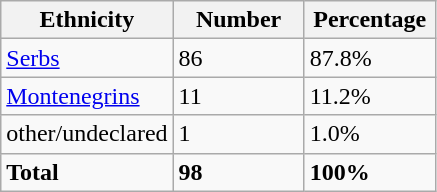<table class="wikitable">
<tr>
<th width="100px">Ethnicity</th>
<th width="80px">Number</th>
<th width="80px">Percentage</th>
</tr>
<tr>
<td><a href='#'>Serbs</a></td>
<td>86</td>
<td>87.8%</td>
</tr>
<tr>
<td><a href='#'>Montenegrins</a></td>
<td>11</td>
<td>11.2%</td>
</tr>
<tr>
<td>other/undeclared</td>
<td>1</td>
<td>1.0%</td>
</tr>
<tr>
<td><strong>Total</strong></td>
<td><strong>98</strong></td>
<td><strong>100%</strong></td>
</tr>
</table>
